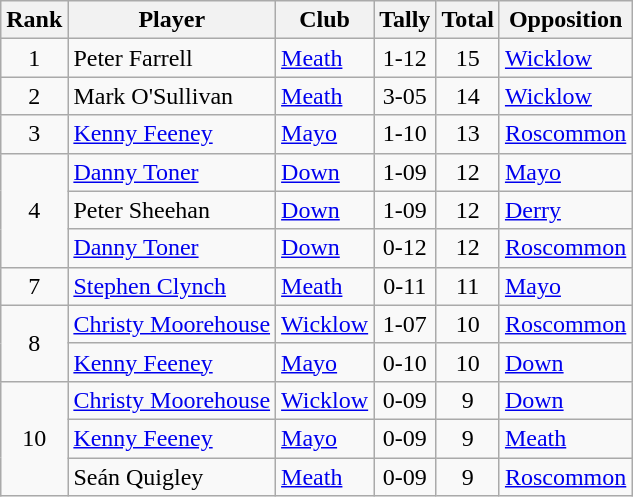<table class="wikitable">
<tr>
<th>Rank</th>
<th>Player</th>
<th>Club</th>
<th>Tally</th>
<th>Total</th>
<th>Opposition</th>
</tr>
<tr>
<td rowspan=1 align=center>1</td>
<td>Peter Farrell</td>
<td><a href='#'>Meath</a></td>
<td align=center>1-12</td>
<td align=center>15</td>
<td><a href='#'>Wicklow</a></td>
</tr>
<tr>
<td rowspan=1 align=center>2</td>
<td>Mark O'Sullivan</td>
<td><a href='#'>Meath</a></td>
<td align=center>3-05</td>
<td align=center>14</td>
<td><a href='#'>Wicklow</a></td>
</tr>
<tr>
<td rowspan=1 align=center>3</td>
<td><a href='#'>Kenny Feeney</a></td>
<td><a href='#'>Mayo</a></td>
<td align=center>1-10</td>
<td align=center>13</td>
<td><a href='#'>Roscommon</a></td>
</tr>
<tr>
<td rowspan=3 align=center>4</td>
<td><a href='#'>Danny Toner</a></td>
<td><a href='#'>Down</a></td>
<td align=center>1-09</td>
<td align=center>12</td>
<td><a href='#'>Mayo</a></td>
</tr>
<tr>
<td>Peter Sheehan</td>
<td><a href='#'>Down</a></td>
<td align=center>1-09</td>
<td align=center>12</td>
<td><a href='#'>Derry</a></td>
</tr>
<tr>
<td><a href='#'>Danny Toner</a></td>
<td><a href='#'>Down</a></td>
<td align=center>0-12</td>
<td align=center>12</td>
<td><a href='#'>Roscommon</a></td>
</tr>
<tr>
<td rowspan=1 align=center>7</td>
<td><a href='#'>Stephen Clynch</a></td>
<td><a href='#'>Meath</a></td>
<td align=center>0-11</td>
<td align=center>11</td>
<td><a href='#'>Mayo</a></td>
</tr>
<tr>
<td rowspan=2 align=center>8</td>
<td><a href='#'>Christy Moorehouse</a></td>
<td><a href='#'>Wicklow</a></td>
<td align=center>1-07</td>
<td align=center>10</td>
<td><a href='#'>Roscommon</a></td>
</tr>
<tr>
<td><a href='#'>Kenny Feeney</a></td>
<td><a href='#'>Mayo</a></td>
<td align=center>0-10</td>
<td align=center>10</td>
<td><a href='#'>Down</a></td>
</tr>
<tr>
<td rowspan=3 align=center>10</td>
<td><a href='#'>Christy Moorehouse</a></td>
<td><a href='#'>Wicklow</a></td>
<td align=center>0-09</td>
<td align=center>9</td>
<td><a href='#'>Down</a></td>
</tr>
<tr>
<td><a href='#'>Kenny Feeney</a></td>
<td><a href='#'>Mayo</a></td>
<td align=center>0-09</td>
<td align=center>9</td>
<td><a href='#'>Meath</a></td>
</tr>
<tr>
<td>Seán Quigley</td>
<td><a href='#'>Meath</a></td>
<td align=center>0-09</td>
<td align=center>9</td>
<td><a href='#'>Roscommon</a></td>
</tr>
</table>
